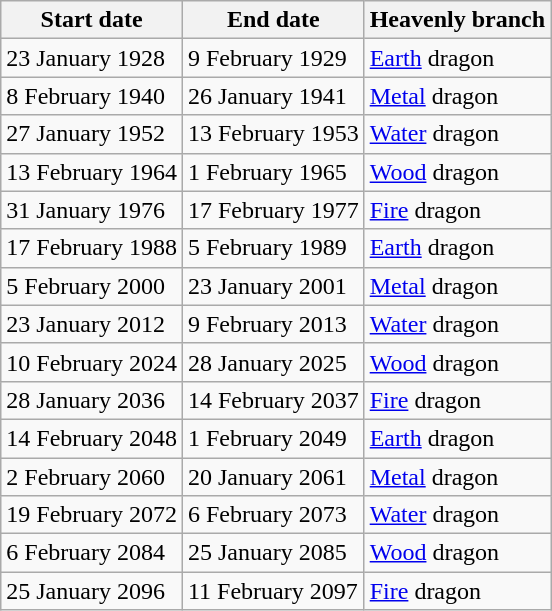<table class="wikitable">
<tr>
<th>Start date</th>
<th>End date</th>
<th>Heavenly branch</th>
</tr>
<tr>
<td>23 January 1928</td>
<td>9 February 1929</td>
<td><a href='#'>Earth</a> dragon</td>
</tr>
<tr>
<td>8 February 1940</td>
<td>26 January 1941</td>
<td><a href='#'>Metal</a> dragon</td>
</tr>
<tr>
<td>27 January 1952</td>
<td>13 February 1953</td>
<td><a href='#'>Water</a> dragon</td>
</tr>
<tr>
<td>13 February 1964</td>
<td>1 February 1965</td>
<td><a href='#'>Wood</a> dragon</td>
</tr>
<tr>
<td>31 January 1976</td>
<td>17 February 1977</td>
<td><a href='#'>Fire</a> dragon</td>
</tr>
<tr>
<td>17 February 1988</td>
<td>5 February 1989</td>
<td><a href='#'>Earth</a> dragon</td>
</tr>
<tr>
<td>5 February 2000</td>
<td>23 January 2001</td>
<td><a href='#'>Metal</a> dragon</td>
</tr>
<tr>
<td>23 January 2012</td>
<td>9 February 2013</td>
<td><a href='#'>Water</a> dragon</td>
</tr>
<tr>
<td>10 February 2024</td>
<td>28 January 2025</td>
<td><a href='#'>Wood</a> dragon</td>
</tr>
<tr>
<td>28 January 2036</td>
<td>14 February 2037</td>
<td><a href='#'>Fire</a> dragon</td>
</tr>
<tr>
<td>14 February 2048</td>
<td>1 February 2049</td>
<td><a href='#'>Earth</a> dragon</td>
</tr>
<tr>
<td>2 February 2060</td>
<td>20 January 2061</td>
<td><a href='#'>Metal</a> dragon</td>
</tr>
<tr>
<td>19 February 2072</td>
<td>6 February 2073</td>
<td><a href='#'>Water</a> dragon</td>
</tr>
<tr>
<td>6 February 2084</td>
<td>25 January 2085</td>
<td><a href='#'>Wood</a> dragon</td>
</tr>
<tr>
<td>25 January 2096</td>
<td>11 February 2097</td>
<td><a href='#'>Fire</a> dragon</td>
</tr>
</table>
